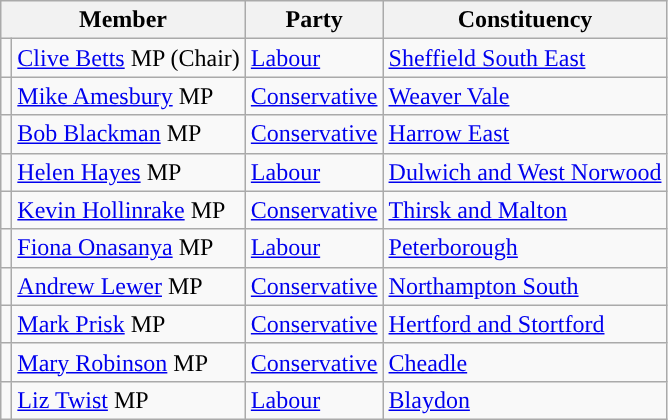<table class="wikitable">
<tr>
<th colspan="2" valign="top">Member</th>
<th valign="top">Party</th>
<th valign="top">Constituency</th>
</tr>
<tr>
<td style="color:inherit;background:"></td>
<td><a href='#'>Clive Betts</a> MP (Chair)</td>
<td><a href='#'>Labour</a></td>
<td><a href='#'>Sheffield South East</a></td>
</tr>
<tr>
<td style="color:inherit;background:"></td>
<td><a href='#'>Mike Amesbury</a> MP</td>
<td><a href='#'>Conservative</a></td>
<td><a href='#'>Weaver Vale</a></td>
</tr>
<tr>
<td style="color:inherit;background:"></td>
<td><a href='#'>Bob Blackman</a> MP</td>
<td><a href='#'>Conservative</a></td>
<td><a href='#'>Harrow East</a></td>
</tr>
<tr>
<td style="color:inherit;background:"></td>
<td><a href='#'>Helen Hayes</a> MP</td>
<td><a href='#'>Labour</a></td>
<td><a href='#'>Dulwich and West Norwood</a></td>
</tr>
<tr>
<td style="color:inherit;background:"></td>
<td><a href='#'>Kevin Hollinrake</a> MP</td>
<td><a href='#'>Conservative</a></td>
<td><a href='#'>Thirsk and Malton</a></td>
</tr>
<tr>
<td style="color:inherit;background:"></td>
<td><a href='#'>Fiona Onasanya</a> MP</td>
<td><a href='#'>Labour</a></td>
<td><a href='#'>Peterborough</a></td>
</tr>
<tr>
<td style="color:inherit;background:"></td>
<td><a href='#'>Andrew Lewer</a> MP</td>
<td><a href='#'>Conservative</a></td>
<td><a href='#'>Northampton South</a></td>
</tr>
<tr>
<td style="color:inherit;background:"></td>
<td><a href='#'>Mark Prisk</a> MP</td>
<td><a href='#'>Conservative</a></td>
<td><a href='#'>Hertford and Stortford</a></td>
</tr>
<tr>
<td style="color:inherit;background:"></td>
<td><a href='#'>Mary Robinson</a> MP</td>
<td><a href='#'>Conservative</a></td>
<td><a href='#'>Cheadle</a></td>
</tr>
<tr>
<td style="color:inherit;background:"></td>
<td><a href='#'>Liz Twist</a> MP</td>
<td><a href='#'>Labour</a></td>
<td><a href='#'>Blaydon</a></td>
</tr>
</table>
